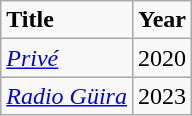<table class="wikitable">
<tr>
<td color="#f3f300"><strong>Title</strong></td>
<td><strong>Year</strong></td>
</tr>
<tr>
<td><em><a href='#'>Privé</a></em></td>
<td>2020</td>
</tr>
<tr>
<td><em><a href='#'>Radio Güira</a></em></td>
<td>2023</td>
</tr>
</table>
